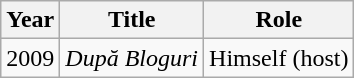<table class = "wikitable sortable">
<tr>
<th>Year</th>
<th>Title</th>
<th class = "unsortable">Role</th>
</tr>
<tr>
<td>2009</td>
<td><em>După Bloguri</em></td>
<td>Himself (host)</td>
</tr>
</table>
